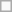<table class="wikitable">
<tr>
<td valign=top></td>
</tr>
</table>
